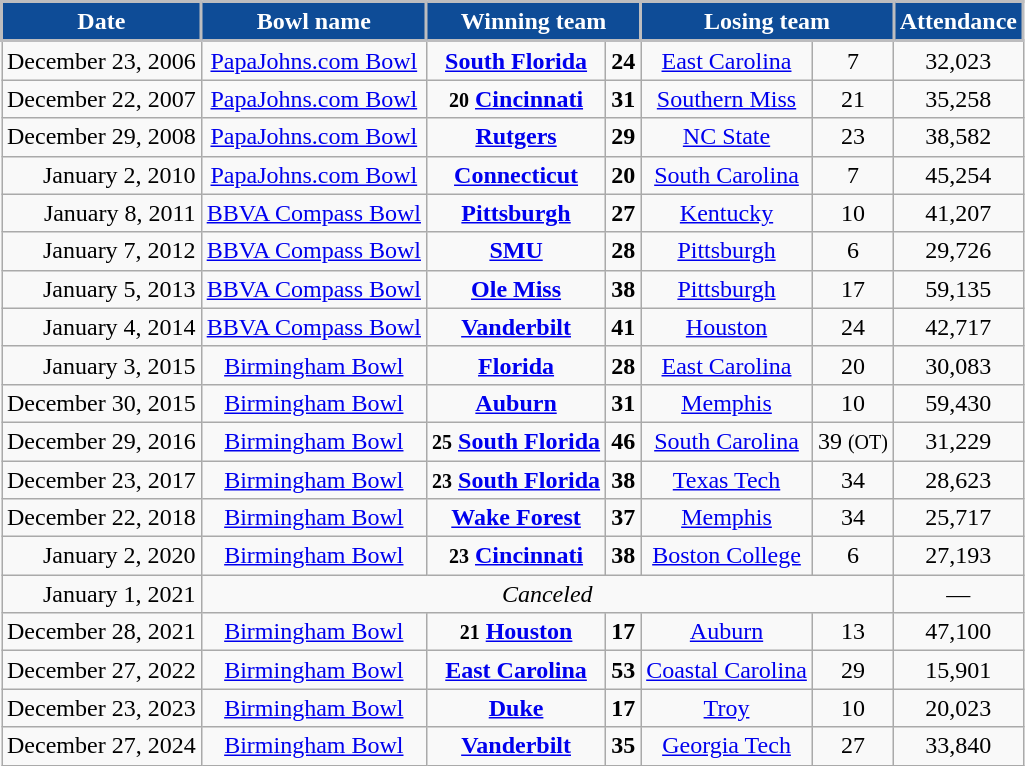<table class="wikitable" style="text-align:center">
<tr>
<th style="background:#0E4C97; color:#FFFFFF; border: 2px solid #BDBDBF;">Date</th>
<th style="background:#0E4C97; color:#FFFFFF; border: 2px solid #BDBDBF;">Bowl name</th>
<th style="background:#0E4C97; color:#FFFFFF; border: 2px solid #BDBDBF;" colspan="2">Winning team</th>
<th style="background:#0E4C97; color:#FFFFFF; border: 2px solid #BDBDBF;" colspan="2">Losing team</th>
<th style="background:#0E4C97; color:#FFFFFF; border: 2px solid #BDBDBF;">Attendance</th>
</tr>
<tr>
<td>December 23, 2006</td>
<td><a href='#'>PapaJohns.com Bowl</a></td>
<td><strong><a href='#'>South Florida</a></strong></td>
<td><strong>24</strong></td>
<td><a href='#'>East Carolina</a></td>
<td>7</td>
<td>32,023</td>
</tr>
<tr>
<td>December 22, 2007</td>
<td><a href='#'>PapaJohns.com Bowl</a></td>
<td><strong><small>20</small> <a href='#'>Cincinnati</a></strong></td>
<td><strong>31</strong></td>
<td><a href='#'>Southern Miss</a></td>
<td>21</td>
<td>35,258</td>
</tr>
<tr>
<td>December 29, 2008</td>
<td><a href='#'>PapaJohns.com Bowl</a></td>
<td><strong><a href='#'>Rutgers</a></strong></td>
<td><strong>29</strong></td>
<td><a href='#'>NC State</a></td>
<td>23</td>
<td>38,582</td>
</tr>
<tr>
<td align=right>January 2, 2010</td>
<td><a href='#'>PapaJohns.com Bowl</a></td>
<td><strong><a href='#'>Connecticut</a></strong></td>
<td><strong>20</strong></td>
<td><a href='#'>South Carolina</a></td>
<td>7</td>
<td>45,254</td>
</tr>
<tr>
<td align=right>January 8, 2011</td>
<td><a href='#'>BBVA Compass Bowl</a></td>
<td><strong><a href='#'>Pittsburgh</a></strong></td>
<td><strong>27</strong></td>
<td><a href='#'>Kentucky</a></td>
<td>10</td>
<td>41,207</td>
</tr>
<tr>
<td align=right>January 7, 2012</td>
<td><a href='#'>BBVA Compass Bowl</a></td>
<td><strong><a href='#'>SMU</a></strong></td>
<td><strong>28</strong></td>
<td><a href='#'>Pittsburgh</a></td>
<td>6</td>
<td>29,726</td>
</tr>
<tr>
<td align=right>January 5, 2013</td>
<td><a href='#'>BBVA Compass Bowl</a></td>
<td><strong><a href='#'>Ole Miss</a></strong></td>
<td><strong>38</strong></td>
<td><a href='#'>Pittsburgh</a></td>
<td>17</td>
<td>59,135</td>
</tr>
<tr>
<td align=right>January 4, 2014</td>
<td><a href='#'>BBVA Compass Bowl</a></td>
<td><strong><a href='#'>Vanderbilt</a></strong></td>
<td><strong>41</strong></td>
<td><a href='#'>Houston</a></td>
<td>24</td>
<td>42,717</td>
</tr>
<tr>
<td align=right>January 3, 2015</td>
<td><a href='#'>Birmingham Bowl</a></td>
<td><strong><a href='#'>Florida</a></strong></td>
<td><strong>28</strong></td>
<td><a href='#'>East Carolina</a></td>
<td>20</td>
<td>30,083</td>
</tr>
<tr>
<td>December 30, 2015</td>
<td><a href='#'>Birmingham Bowl</a></td>
<td><strong><a href='#'>Auburn</a></strong></td>
<td><strong>31</strong></td>
<td><a href='#'>Memphis</a></td>
<td>10</td>
<td>59,430</td>
</tr>
<tr>
<td>December 29, 2016</td>
<td><a href='#'>Birmingham Bowl</a></td>
<td><strong><small>25</small> <a href='#'>South Florida</a></strong></td>
<td><strong>46</strong></td>
<td><a href='#'>South Carolina</a></td>
<td>39 <small>(OT)</small></td>
<td>31,229</td>
</tr>
<tr>
<td>December 23, 2017</td>
<td><a href='#'>Birmingham Bowl</a></td>
<td><strong><small>23</small> <a href='#'>South Florida</a></strong></td>
<td><strong>38</strong></td>
<td><a href='#'>Texas Tech</a></td>
<td>34</td>
<td>28,623</td>
</tr>
<tr>
<td>December 22, 2018</td>
<td><a href='#'>Birmingham Bowl</a></td>
<td><strong><a href='#'>Wake Forest</a></strong></td>
<td><strong>37</strong></td>
<td><a href='#'>Memphis</a></td>
<td>34</td>
<td>25,717</td>
</tr>
<tr>
<td align=right>January 2, 2020</td>
<td><a href='#'>Birmingham Bowl</a></td>
<td><strong><small>23</small> <a href='#'>Cincinnati</a></strong></td>
<td><strong>38</strong></td>
<td><a href='#'>Boston College</a></td>
<td>6</td>
<td>27,193</td>
</tr>
<tr>
<td align=right>January 1, 2021</td>
<td colspan=5 align=center><em>Canceled</em></td>
<td>—</td>
</tr>
<tr>
<td align=right>December 28, 2021</td>
<td><a href='#'>Birmingham Bowl</a></td>
<td><strong><small>21</small> <a href='#'>Houston</a></strong></td>
<td><strong>17</strong></td>
<td><a href='#'>Auburn</a></td>
<td>13</td>
<td>47,100</td>
</tr>
<tr>
<td>December 27, 2022</td>
<td><a href='#'>Birmingham Bowl</a></td>
<td><strong><a href='#'>East Carolina</a></strong></td>
<td><strong>53</strong></td>
<td><a href='#'>Coastal Carolina</a></td>
<td>29</td>
<td>15,901</td>
</tr>
<tr>
<td>December 23, 2023</td>
<td><a href='#'>Birmingham Bowl</a></td>
<td><strong><a href='#'>Duke</a></strong></td>
<td><strong>17</strong></td>
<td><a href='#'>Troy</a></td>
<td>10</td>
<td>20,023</td>
</tr>
<tr>
<td>December 27, 2024</td>
<td><a href='#'>Birmingham Bowl</a></td>
<td><strong><a href='#'>Vanderbilt</a></strong></td>
<td><strong>35</strong></td>
<td><a href='#'>Georgia Tech</a></td>
<td>27</td>
<td>33,840</td>
</tr>
</table>
